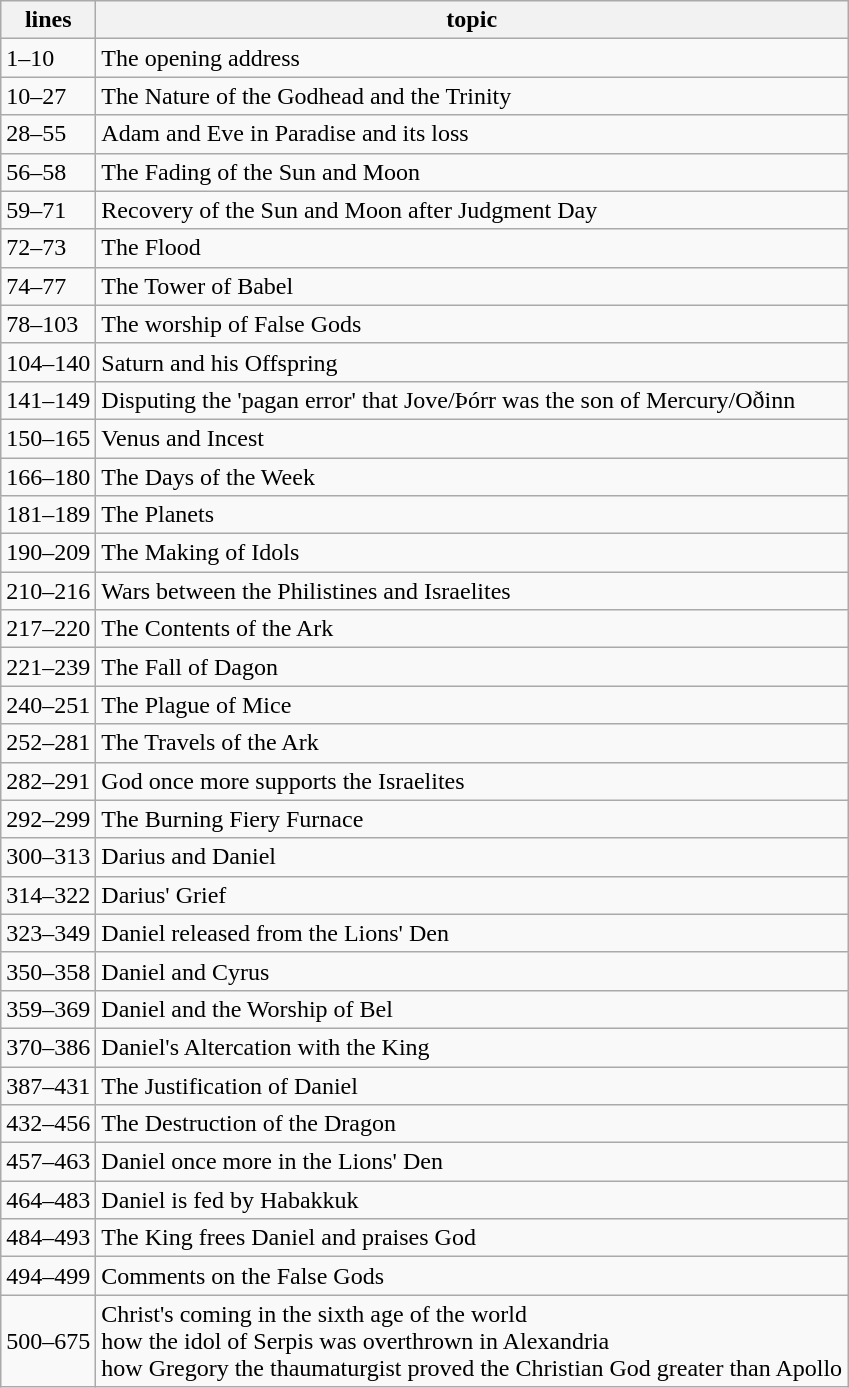<table class="wikitable">
<tr>
<th>lines</th>
<th>topic</th>
</tr>
<tr>
<td>1–10</td>
<td>The opening address</td>
</tr>
<tr>
<td>10–27</td>
<td>The Nature of the Godhead and the Trinity</td>
</tr>
<tr>
<td>28–55</td>
<td>Adam and Eve in Paradise and its loss</td>
</tr>
<tr>
<td>56–58</td>
<td>The Fading of the Sun and Moon</td>
</tr>
<tr>
<td>59–71</td>
<td>Recovery of the Sun and Moon after Judgment Day</td>
</tr>
<tr>
<td>72–73</td>
<td>The Flood</td>
</tr>
<tr>
<td>74–77</td>
<td>The Tower of Babel</td>
</tr>
<tr>
<td>78–103</td>
<td>The worship of False Gods</td>
</tr>
<tr>
<td>104–140</td>
<td>Saturn and his Offspring</td>
</tr>
<tr>
<td>141–149</td>
<td>Disputing the 'pagan error' that Jove/Þórr was the son of Mercury/Oðinn</td>
</tr>
<tr>
<td>150–165</td>
<td>Venus and Incest</td>
</tr>
<tr>
<td>166–180</td>
<td>The Days of the Week</td>
</tr>
<tr>
<td>181–189</td>
<td>The Planets</td>
</tr>
<tr>
<td>190–209</td>
<td>The Making of Idols</td>
</tr>
<tr>
<td>210–216</td>
<td>Wars between the Philistines and Israelites</td>
</tr>
<tr>
<td>217–220</td>
<td>The Contents of the Ark</td>
</tr>
<tr>
<td>221–239</td>
<td>The Fall of Dagon</td>
</tr>
<tr>
<td>240–251</td>
<td>The Plague of Mice</td>
</tr>
<tr>
<td>252–281</td>
<td>The Travels of the Ark</td>
</tr>
<tr>
<td>282–291</td>
<td>God once more supports the Israelites</td>
</tr>
<tr>
<td>292–299</td>
<td>The Burning Fiery Furnace</td>
</tr>
<tr>
<td>300–313</td>
<td>Darius and Daniel</td>
</tr>
<tr>
<td>314–322</td>
<td>Darius' Grief</td>
</tr>
<tr>
<td>323–349</td>
<td>Daniel released from the Lions' Den</td>
</tr>
<tr>
<td>350–358</td>
<td>Daniel and Cyrus</td>
</tr>
<tr>
<td>359–369</td>
<td>Daniel and the Worship of Bel</td>
</tr>
<tr>
<td>370–386</td>
<td>Daniel's Altercation with the King</td>
</tr>
<tr>
<td>387–431</td>
<td>The Justification of Daniel</td>
</tr>
<tr>
<td>432–456</td>
<td>The Destruction of the Dragon</td>
</tr>
<tr>
<td>457–463</td>
<td>Daniel once more in the Lions' Den</td>
</tr>
<tr>
<td>464–483</td>
<td>Daniel is fed by Habakkuk</td>
</tr>
<tr>
<td>484–493</td>
<td>The King frees Daniel and praises God</td>
</tr>
<tr>
<td>494–499</td>
<td>Comments on the False Gods</td>
</tr>
<tr>
<td>500–675</td>
<td>Christ's   coming in the sixth age of the world<br>how the idol of Serpis was overthrown in Alexandria<br>how Gregory the thaumaturgist proved the Christian God greater than Apollo</td>
</tr>
</table>
